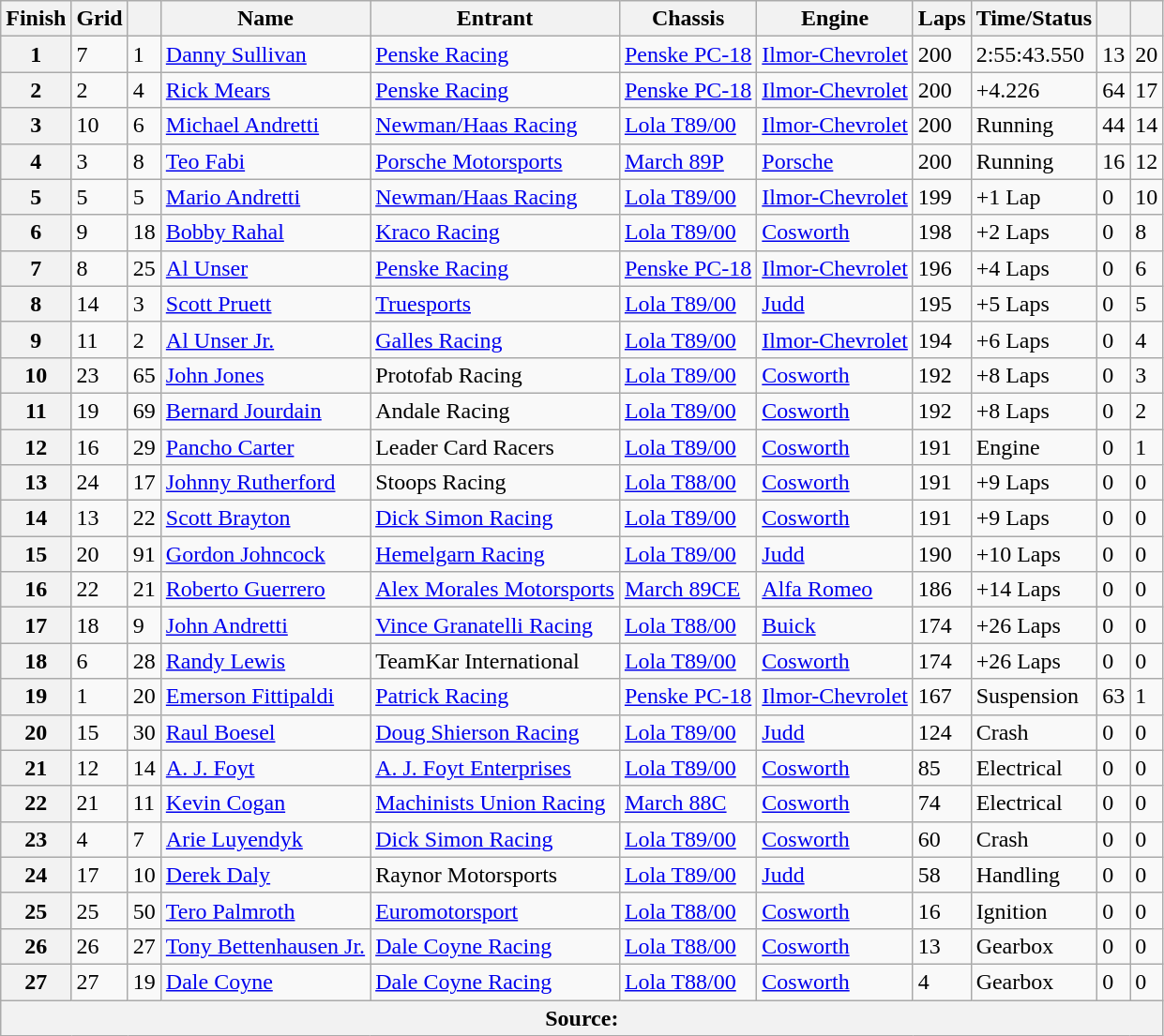<table class="wikitable">
<tr>
<th>Finish</th>
<th>Grid</th>
<th></th>
<th>Name</th>
<th>Entrant</th>
<th>Chassis</th>
<th>Engine</th>
<th>Laps</th>
<th>Time/Status</th>
<th></th>
<th></th>
</tr>
<tr>
<th>1</th>
<td>7</td>
<td>1</td>
<td> <a href='#'>Danny Sullivan</a></td>
<td><a href='#'>Penske Racing</a></td>
<td><a href='#'>Penske PC-18</a></td>
<td><a href='#'>Ilmor-Chevrolet</a></td>
<td>200</td>
<td>2:55:43.550</td>
<td>13</td>
<td>20</td>
</tr>
<tr>
<th>2</th>
<td>2</td>
<td>4</td>
<td> <a href='#'>Rick Mears</a></td>
<td><a href='#'>Penske Racing</a></td>
<td><a href='#'>Penske PC-18</a></td>
<td><a href='#'>Ilmor-Chevrolet</a></td>
<td>200</td>
<td>+4.226</td>
<td>64</td>
<td>17</td>
</tr>
<tr>
<th>3</th>
<td>10</td>
<td>6</td>
<td> <a href='#'>Michael Andretti</a></td>
<td><a href='#'>Newman/Haas Racing</a></td>
<td><a href='#'>Lola T89/00</a></td>
<td><a href='#'>Ilmor-Chevrolet</a></td>
<td>200</td>
<td>Running</td>
<td>44</td>
<td>14</td>
</tr>
<tr>
<th>4</th>
<td>3</td>
<td>8</td>
<td> <a href='#'>Teo Fabi</a></td>
<td><a href='#'>Porsche Motorsports</a></td>
<td><a href='#'>March 89P</a></td>
<td><a href='#'>Porsche</a></td>
<td>200</td>
<td>Running</td>
<td>16</td>
<td>12</td>
</tr>
<tr>
<th>5</th>
<td>5</td>
<td>5</td>
<td> <a href='#'>Mario Andretti</a></td>
<td><a href='#'>Newman/Haas Racing</a></td>
<td><a href='#'>Lola T89/00</a></td>
<td><a href='#'>Ilmor-Chevrolet</a></td>
<td>199</td>
<td>+1 Lap</td>
<td>0</td>
<td>10</td>
</tr>
<tr>
<th>6</th>
<td>9</td>
<td>18</td>
<td> <a href='#'>Bobby Rahal</a></td>
<td><a href='#'>Kraco Racing</a></td>
<td><a href='#'>Lola T89/00</a></td>
<td><a href='#'>Cosworth</a></td>
<td>198</td>
<td>+2 Laps</td>
<td>0</td>
<td>8</td>
</tr>
<tr>
<th>7</th>
<td>8</td>
<td>25</td>
<td> <a href='#'>Al Unser</a></td>
<td><a href='#'>Penske Racing</a></td>
<td><a href='#'>Penske PC-18</a></td>
<td><a href='#'>Ilmor-Chevrolet</a></td>
<td>196</td>
<td>+4 Laps</td>
<td>0</td>
<td>6</td>
</tr>
<tr>
<th>8</th>
<td>14</td>
<td>3</td>
<td> <a href='#'>Scott Pruett</a></td>
<td><a href='#'>Truesports</a></td>
<td><a href='#'>Lola T89/00</a></td>
<td><a href='#'>Judd</a></td>
<td>195</td>
<td>+5 Laps</td>
<td>0</td>
<td>5</td>
</tr>
<tr>
<th>9</th>
<td>11</td>
<td>2</td>
<td> <a href='#'>Al Unser Jr.</a></td>
<td><a href='#'>Galles Racing</a></td>
<td><a href='#'>Lola T89/00</a></td>
<td><a href='#'>Ilmor-Chevrolet</a></td>
<td>194</td>
<td>+6 Laps</td>
<td>0</td>
<td>4</td>
</tr>
<tr>
<th>10</th>
<td>23</td>
<td>65</td>
<td> <a href='#'>John Jones</a></td>
<td>Protofab Racing</td>
<td><a href='#'>Lola T89/00</a></td>
<td><a href='#'>Cosworth</a></td>
<td>192</td>
<td>+8 Laps</td>
<td>0</td>
<td>3</td>
</tr>
<tr>
<th>11</th>
<td>19</td>
<td>69</td>
<td> <a href='#'>Bernard Jourdain</a></td>
<td>Andale Racing</td>
<td><a href='#'>Lola T89/00</a></td>
<td><a href='#'>Cosworth</a></td>
<td>192</td>
<td>+8 Laps</td>
<td>0</td>
<td>2</td>
</tr>
<tr>
<th>12</th>
<td>16</td>
<td>29</td>
<td> <a href='#'>Pancho Carter</a></td>
<td>Leader Card Racers</td>
<td><a href='#'>Lola T89/00</a></td>
<td><a href='#'>Cosworth</a></td>
<td>191</td>
<td>Engine</td>
<td>0</td>
<td>1</td>
</tr>
<tr>
<th>13</th>
<td>24</td>
<td>17</td>
<td> <a href='#'>Johnny Rutherford</a></td>
<td>Stoops Racing</td>
<td><a href='#'>Lola T88/00</a></td>
<td><a href='#'>Cosworth</a></td>
<td>191</td>
<td>+9 Laps</td>
<td>0</td>
<td>0</td>
</tr>
<tr>
<th>14</th>
<td>13</td>
<td>22</td>
<td> <a href='#'>Scott Brayton</a></td>
<td><a href='#'>Dick Simon Racing</a></td>
<td><a href='#'>Lola T89/00</a></td>
<td><a href='#'>Cosworth</a></td>
<td>191</td>
<td>+9 Laps</td>
<td>0</td>
<td>0</td>
</tr>
<tr>
<th>15</th>
<td>20</td>
<td>91</td>
<td> <a href='#'>Gordon Johncock</a></td>
<td><a href='#'>Hemelgarn Racing</a></td>
<td><a href='#'>Lola T89/00</a></td>
<td><a href='#'>Judd</a></td>
<td>190</td>
<td>+10 Laps</td>
<td>0</td>
<td>0</td>
</tr>
<tr>
<th>16</th>
<td>22</td>
<td>21</td>
<td> <a href='#'>Roberto Guerrero</a></td>
<td><a href='#'>Alex Morales Motorsports</a></td>
<td><a href='#'>March 89CE</a></td>
<td><a href='#'>Alfa Romeo</a></td>
<td>186</td>
<td>+14 Laps</td>
<td>0</td>
<td>0</td>
</tr>
<tr>
<th>17</th>
<td>18</td>
<td>9</td>
<td> <a href='#'>John Andretti</a></td>
<td><a href='#'>Vince Granatelli Racing</a></td>
<td><a href='#'>Lola T88/00</a></td>
<td><a href='#'>Buick</a></td>
<td>174</td>
<td>+26 Laps</td>
<td>0</td>
<td>0</td>
</tr>
<tr>
<th>18</th>
<td>6</td>
<td>28</td>
<td> <a href='#'>Randy Lewis</a></td>
<td>TeamKar International</td>
<td><a href='#'>Lola T89/00</a></td>
<td><a href='#'>Cosworth</a></td>
<td>174</td>
<td>+26 Laps</td>
<td>0</td>
<td>0</td>
</tr>
<tr>
<th>19</th>
<td>1</td>
<td>20</td>
<td> <a href='#'>Emerson Fittipaldi</a></td>
<td><a href='#'>Patrick Racing</a></td>
<td><a href='#'>Penske PC-18</a></td>
<td><a href='#'>Ilmor-Chevrolet</a></td>
<td>167</td>
<td>Suspension</td>
<td>63</td>
<td>1</td>
</tr>
<tr>
<th>20</th>
<td>15</td>
<td>30</td>
<td> <a href='#'>Raul Boesel</a></td>
<td><a href='#'>Doug Shierson Racing</a></td>
<td><a href='#'>Lola T89/00</a></td>
<td><a href='#'>Judd</a></td>
<td>124</td>
<td>Crash</td>
<td>0</td>
<td>0</td>
</tr>
<tr>
<th>21</th>
<td>12</td>
<td>14</td>
<td> <a href='#'>A. J. Foyt</a></td>
<td><a href='#'>A. J. Foyt Enterprises</a></td>
<td><a href='#'>Lola T89/00</a></td>
<td><a href='#'>Cosworth</a></td>
<td>85</td>
<td>Electrical</td>
<td>0</td>
<td>0</td>
</tr>
<tr>
<th>22</th>
<td>21</td>
<td>11</td>
<td> <a href='#'>Kevin Cogan</a></td>
<td><a href='#'>Machinists Union Racing</a></td>
<td><a href='#'>March 88C</a></td>
<td><a href='#'>Cosworth</a></td>
<td>74</td>
<td>Electrical</td>
<td>0</td>
<td>0</td>
</tr>
<tr>
<th>23</th>
<td>4</td>
<td>7</td>
<td> <a href='#'>Arie Luyendyk</a></td>
<td><a href='#'>Dick Simon Racing</a></td>
<td><a href='#'>Lola T89/00</a></td>
<td><a href='#'>Cosworth</a></td>
<td>60</td>
<td>Crash</td>
<td>0</td>
<td>0</td>
</tr>
<tr>
<th>24</th>
<td>17</td>
<td>10</td>
<td> <a href='#'>Derek Daly</a></td>
<td>Raynor Motorsports</td>
<td><a href='#'>Lola T89/00</a></td>
<td><a href='#'>Judd</a></td>
<td>58</td>
<td>Handling</td>
<td>0</td>
<td>0</td>
</tr>
<tr>
<th>25</th>
<td>25</td>
<td>50</td>
<td> <a href='#'>Tero Palmroth</a></td>
<td><a href='#'>Euromotorsport</a></td>
<td><a href='#'>Lola T88/00</a></td>
<td><a href='#'>Cosworth</a></td>
<td>16</td>
<td>Ignition</td>
<td>0</td>
<td>0</td>
</tr>
<tr>
<th>26</th>
<td>26</td>
<td>27</td>
<td> <a href='#'>Tony Bettenhausen Jr.</a></td>
<td><a href='#'>Dale Coyne Racing</a></td>
<td><a href='#'>Lola T88/00</a></td>
<td><a href='#'>Cosworth</a></td>
<td>13</td>
<td>Gearbox</td>
<td>0</td>
<td>0</td>
</tr>
<tr>
<th>27</th>
<td>27</td>
<td>19</td>
<td> <a href='#'>Dale Coyne</a></td>
<td><a href='#'>Dale Coyne Racing</a></td>
<td><a href='#'>Lola T88/00</a></td>
<td><a href='#'>Cosworth</a></td>
<td>4</td>
<td>Gearbox</td>
<td>0</td>
<td>0</td>
</tr>
<tr>
<th colspan=11>Source:</th>
</tr>
</table>
